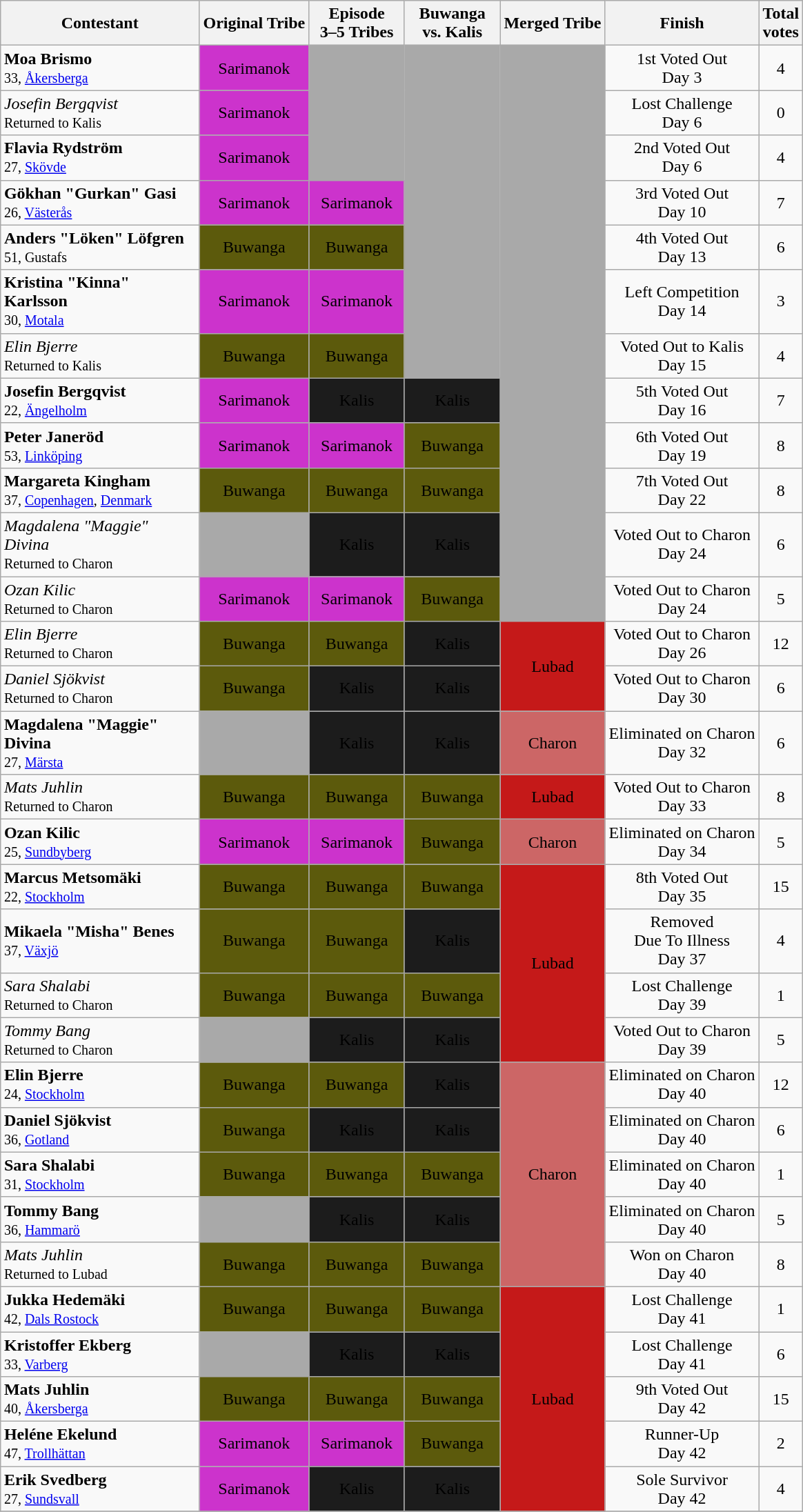<table class="wikitable sortable" style="margin:auto; text-align:center">
<tr>
<th width=185>Contestant</th>
<th>Original Tribe</th>
<th width=85>Episode<br>3–5 Tribes</th>
<th width=85>Buwanga<br>vs. Kalis</th>
<th>Merged Tribe</th>
<th>Finish</th>
<th>Total<br>votes</th>
</tr>
<tr>
<td align="left"><strong>Moa Brismo</strong><br><small>33, <a href='#'>Åkersberga</a></small></td>
<td bgcolor=#CC33CC><span>Sarimanok</span></td>
<td rowspan=3 bgcolor=darkgray></td>
<td rowspan=7 bgcolor=darkgray></td>
<td rowspan=12 bgcolor=darkgray></td>
<td>1st Voted Out<br>Day 3</td>
<td>4</td>
</tr>
<tr>
<td align="left"><em>Josefin Bergqvist</em><br><small>Returned to Kalis</small></td>
<td bgcolor=#CC33CC><span>Sarimanok</span></td>
<td>Lost Challenge<br>Day 6</td>
<td>0</td>
</tr>
<tr>
<td align="left"><strong>Flavia Rydström</strong><br><small>27, <a href='#'>Skövde</a></small></td>
<td bgcolor=#CC33CC><span>Sarimanok</span></td>
<td>2nd Voted Out<br>Day 6</td>
<td>4</td>
</tr>
<tr>
<td align="left"><strong>Gökhan "Gurkan" Gasi</strong><br><small>26, <a href='#'>Västerås</a></small></td>
<td bgcolor=#CC33CC><span>Sarimanok</span></td>
<td bgcolor=#CC33CC><span>Sarimanok</span></td>
<td>3rd Voted Out<br>Day 10</td>
<td>7</td>
</tr>
<tr>
<td align="left"><strong>Anders "Löken" Löfgren</strong><br><small>51, Gustafs</small></td>
<td bgcolor=#5C5A0C><span>Buwanga</span></td>
<td bgcolor=#5C5A0C><span>Buwanga</span></td>
<td>4th Voted Out<br>Day 13</td>
<td>6</td>
</tr>
<tr>
<td align="left"><strong>Kristina "Kinna" Karlsson</strong><br><small>30, <a href='#'>Motala</a></small></td>
<td bgcolor=#CC33CC><span>Sarimanok</span></td>
<td bgcolor=#CC33CC><span>Sarimanok</span></td>
<td>Left Competition<br>Day 14</td>
<td>3</td>
</tr>
<tr>
<td align="left"><em>Elin Bjerre</em><br><small>Returned to Kalis</small></td>
<td bgcolor=#5C5A0C><span>Buwanga</span></td>
<td bgcolor=#5C5A0C><span>Buwanga</span></td>
<td>Voted Out to Kalis<br>Day 15</td>
<td>4</td>
</tr>
<tr>
<td align="left"><strong>Josefin Bergqvist</strong><br><small>22, <a href='#'>Ängelholm</a></small></td>
<td bgcolor=#CC33CC><span>Sarimanok</span></td>
<td bgcolor=#1C1C1C><span>Kalis</span></td>
<td bgcolor=#1C1C1C><span>Kalis</span></td>
<td>5th Voted Out<br>Day 16</td>
<td>7</td>
</tr>
<tr>
<td align="left"><strong>Peter Janeröd</strong><br><small>53, <a href='#'>Linköping</a></small></td>
<td bgcolor=#CC33CC><span>Sarimanok</span></td>
<td bgcolor=#CC33CC><span>Sarimanok</span></td>
<td bgcolor=#5C5A0C><span>Buwanga</span></td>
<td>6th Voted Out<br>Day 19</td>
<td>8</td>
</tr>
<tr>
<td align="left"><strong>Margareta Kingham</strong><br><small>37, <a href='#'>Copenhagen</a>, <a href='#'>Denmark</a></small></td>
<td bgcolor=#5C5A0C><span>Buwanga</span></td>
<td bgcolor=#5C5A0C><span>Buwanga</span></td>
<td bgcolor=#5C5A0C><span>Buwanga</span></td>
<td>7th Voted Out<br>Day 22</td>
<td>8</td>
</tr>
<tr>
<td align="left"><em>Magdalena "Maggie" Divina</em><br><small>Returned to Charon</small></td>
<td bgcolor=darkgray></td>
<td bgcolor=#1C1C1C><span>Kalis</span></td>
<td bgcolor=#1C1C1C><span>Kalis</span></td>
<td>Voted Out to Charon<br>Day 24</td>
<td>6</td>
</tr>
<tr>
<td align="left"><em>Ozan Kilic</em><br><small>Returned to Charon</small></td>
<td bgcolor=#CC33CC><span>Sarimanok</span></td>
<td bgcolor=#CC33CC><span>Sarimanok</span></td>
<td bgcolor=#5C5A0C><span>Buwanga</span></td>
<td>Voted Out to Charon<br>Day 24</td>
<td>5</td>
</tr>
<tr>
<td align="left"><em>Elin Bjerre</em><br><small>Returned to Charon</small></td>
<td bgcolor=#5C5A0C><span>Buwanga</span></td>
<td bgcolor=#5C5A0C><span>Buwanga</span></td>
<td bgcolor=#1C1C1C><span>Kalis</span></td>
<td rowspan="2" bgcolor=#C51919><span>Lubad</span></td>
<td>Voted Out to Charon<br>Day 26</td>
<td>12</td>
</tr>
<tr>
<td align="left"><em>Daniel Sjökvist</em><br><small>Returned to Charon</small></td>
<td bgcolor=#5C5A0C><span>Buwanga</span></td>
<td bgcolor=#1C1C1C><span>Kalis</span></td>
<td bgcolor=#1C1C1C><span>Kalis</span></td>
<td>Voted Out to Charon<br>Day 30</td>
<td>6</td>
</tr>
<tr>
<td align="left"><strong>Magdalena "Maggie" Divina</strong><br><small>27, <a href='#'>Märsta</a></small></td>
<td bgcolor=darkgray></td>
<td bgcolor=#1C1C1C><span>Kalis</span></td>
<td bgcolor=#1C1C1C><span>Kalis</span></td>
<td bgcolor=#CC6666><span>Charon</span></td>
<td>Eliminated on Charon<br>Day 32</td>
<td>6</td>
</tr>
<tr>
<td align="left"><em>Mats Juhlin</em><br><small>Returned to Charon</small></td>
<td bgcolor=#5C5A0C><span>Buwanga</span></td>
<td bgcolor=#5C5A0C><span>Buwanga</span></td>
<td bgcolor=#5C5A0C><span>Buwanga</span></td>
<td bgcolor=#C51919><span>Lubad</span></td>
<td>Voted Out to Charon<br>Day 33</td>
<td>8</td>
</tr>
<tr>
<td align="left"><strong>Ozan Kilic</strong><br><small>25, <a href='#'>Sundbyberg</a></small></td>
<td bgcolor=#CC33CC><span>Sarimanok</span></td>
<td bgcolor=#CC33CC><span>Sarimanok</span></td>
<td bgcolor=#5C5A0C><span>Buwanga</span></td>
<td bgcolor=#CC6666><span>Charon</span></td>
<td>Eliminated on Charon<br>Day 34</td>
<td>5</td>
</tr>
<tr>
<td align="left"><strong>Marcus Metsomäki</strong><br><small>22, <a href='#'>Stockholm</a></small></td>
<td bgcolor=#5C5A0C><span>Buwanga</span></td>
<td bgcolor=#5C5A0C><span>Buwanga</span></td>
<td bgcolor=#5C5A0C><span>Buwanga</span></td>
<td rowspan=4 bgcolor=#C51919><span>Lubad</span></td>
<td>8th Voted Out<br>Day 35</td>
<td>15</td>
</tr>
<tr>
<td align="left"><strong>Mikaela "Misha" Benes</strong><br><small>37, <a href='#'>Växjö</a></small></td>
<td bgcolor=#5C5A0C><span>Buwanga</span></td>
<td bgcolor=#5C5A0C><span>Buwanga</span></td>
<td bgcolor=#1C1C1C><span>Kalis</span></td>
<td>Removed<br>Due To Illness<br>Day 37</td>
<td>4</td>
</tr>
<tr>
<td align="left"><em>Sara Shalabi</em><br><small>Returned to Charon</small></td>
<td bgcolor=#5C5A0C><span>Buwanga</span></td>
<td bgcolor=#5C5A0C><span>Buwanga</span></td>
<td bgcolor=#5C5A0C><span>Buwanga</span></td>
<td>Lost Challenge<br>Day 39</td>
<td>1</td>
</tr>
<tr>
<td align="left"><em>Tommy Bang</em><br><small>Returned to Charon</small></td>
<td bgcolor=darkgray></td>
<td bgcolor=#1C1C1C><span>Kalis</span></td>
<td bgcolor=#1C1C1C><span>Kalis</span></td>
<td>Voted Out to Charon<br>Day 39</td>
<td>5</td>
</tr>
<tr>
<td align="left"><strong>Elin Bjerre</strong><br><small>24, <a href='#'>Stockholm</a></small></td>
<td bgcolor=#5C5A0C><span>Buwanga</span></td>
<td bgcolor=#5C5A0C><span>Buwanga</span></td>
<td bgcolor=#1C1C1C><span>Kalis</span></td>
<td rowspan=5 bgcolor=#CC6666><span>Charon</span></td>
<td>Eliminated on Charon<br>Day 40</td>
<td>12</td>
</tr>
<tr>
<td align="left"><strong>Daniel Sjökvist</strong><br><small>36, <a href='#'>Gotland</a></small></td>
<td bgcolor=#5C5A0C><span>Buwanga</span></td>
<td bgcolor=#1C1C1C><span>Kalis</span></td>
<td bgcolor=#1C1C1C><span>Kalis</span></td>
<td>Eliminated on Charon<br>Day 40</td>
<td>6</td>
</tr>
<tr>
<td align="left"><strong>Sara Shalabi</strong><br><small>31, <a href='#'>Stockholm</a></small></td>
<td bgcolor=#5C5A0C><span>Buwanga</span></td>
<td bgcolor=#5C5A0C><span>Buwanga</span></td>
<td bgcolor=#5C5A0C><span>Buwanga</span></td>
<td>Eliminated on Charon<br>Day 40</td>
<td>1</td>
</tr>
<tr>
<td align="left"><strong>Tommy Bang</strong><br><small>36, <a href='#'>Hammarö</a></small></td>
<td bgcolor=darkgray></td>
<td bgcolor=#1C1C1C><span>Kalis</span></td>
<td bgcolor=#1C1C1C><span>Kalis</span></td>
<td>Eliminated on Charon<br>Day 40</td>
<td>5</td>
</tr>
<tr>
<td align="left"><em>Mats Juhlin</em><br><small>Returned to Lubad</small></td>
<td bgcolor=#5C5A0C><span>Buwanga</span></td>
<td bgcolor=#5C5A0C><span>Buwanga</span></td>
<td bgcolor=#5C5A0C><span>Buwanga</span></td>
<td>Won on Charon<br>Day 40</td>
<td>8</td>
</tr>
<tr>
<td align="left"><strong>Jukka Hedemäki</strong><br><small>42, <a href='#'>Dals Rostock</a></small></td>
<td bgcolor=#5C5A0C><span>Buwanga</span></td>
<td bgcolor=#5C5A0C><span>Buwanga</span></td>
<td bgcolor=#5C5A0C><span>Buwanga</span></td>
<td rowspan=5 bgcolor=#C51919><span>Lubad</span></td>
<td>Lost Challenge<br>Day 41</td>
<td>1</td>
</tr>
<tr>
<td align="left"><strong>Kristoffer Ekberg</strong><br><small>33, <a href='#'>Varberg</a></small></td>
<td bgcolor=darkgray></td>
<td bgcolor=#1C1C1C><span>Kalis</span></td>
<td bgcolor=#1C1C1C><span>Kalis</span></td>
<td>Lost Challenge<br>Day 41</td>
<td>6</td>
</tr>
<tr>
<td align="left"><strong>Mats Juhlin</strong><br><small>40, <a href='#'>Åkersberga</a></small></td>
<td bgcolor=#5C5A0C><span>Buwanga</span></td>
<td bgcolor=#5C5A0C><span>Buwanga</span></td>
<td bgcolor=#5C5A0C><span>Buwanga</span></td>
<td>9th Voted Out<br>Day 42</td>
<td>15</td>
</tr>
<tr>
<td align="left"><strong>Heléne Ekelund</strong><br><small>47, <a href='#'>Trollhättan</a></small></td>
<td bgcolor=#CC33CC><span>Sarimanok</span></td>
<td bgcolor=#CC33CC><span>Sarimanok</span></td>
<td bgcolor=#5C5A0C><span>Buwanga</span></td>
<td>Runner-Up<br>Day 42</td>
<td>2</td>
</tr>
<tr>
<td align="left"><strong>Erik Svedberg</strong><br><small>27, <a href='#'>Sundsvall</a></small></td>
<td bgcolor=#CC33CC><span>Sarimanok</span></td>
<td bgcolor=#1C1C1C><span>Kalis</span></td>
<td bgcolor=#1C1C1C><span>Kalis</span></td>
<td>Sole Survivor<br>Day 42</td>
<td>4</td>
</tr>
<tr>
</tr>
</table>
